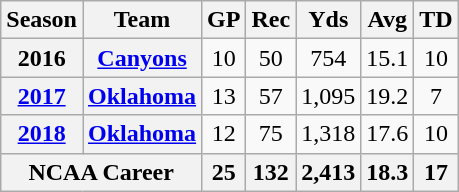<table class="wikitable" style="text-align:center;">
<tr>
<th>Season</th>
<th>Team</th>
<th>GP</th>
<th>Rec</th>
<th>Yds</th>
<th>Avg</th>
<th>TD</th>
</tr>
<tr>
<th>2016</th>
<th><a href='#'>Canyons</a></th>
<td>10</td>
<td>50</td>
<td>754</td>
<td>15.1</td>
<td>10</td>
</tr>
<tr>
<th><a href='#'>2017</a></th>
<th><a href='#'>Oklahoma</a></th>
<td>13</td>
<td>57</td>
<td>1,095</td>
<td>19.2</td>
<td>7</td>
</tr>
<tr>
<th><a href='#'>2018</a></th>
<th><a href='#'>Oklahoma</a></th>
<td>12</td>
<td>75</td>
<td>1,318</td>
<td>17.6</td>
<td>10</td>
</tr>
<tr>
<th colspan="2">NCAA Career</th>
<th>25</th>
<th>132</th>
<th>2,413</th>
<th>18.3</th>
<th>17</th>
</tr>
</table>
